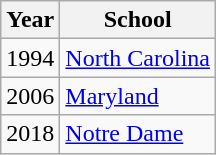<table class="wikitable">
<tr>
<th>Year</th>
<th>School</th>
</tr>
<tr>
<td>1994</td>
<td><a href='#'>North Carolina</a></td>
</tr>
<tr>
<td>2006</td>
<td><a href='#'>Maryland</a></td>
</tr>
<tr>
<td>2018</td>
<td><a href='#'>Notre Dame</a></td>
</tr>
</table>
